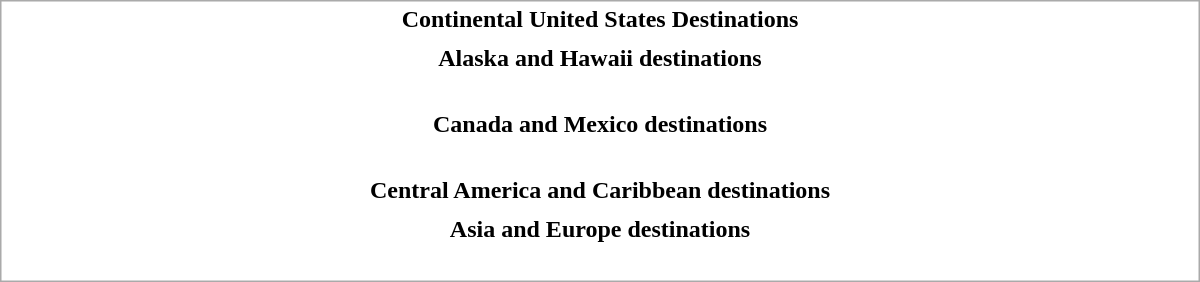<table class="collapsible uncollapsed" style="border:1px #aaa solid; width:50em; margin:0.2em auto">
<tr>
<th>Continental United States Destinations</th>
</tr>
<tr>
<td></td>
</tr>
<tr>
<th>Alaska and Hawaii destinations</th>
</tr>
<tr>
<td><br></td>
</tr>
<tr>
<th>Canada and Mexico destinations</th>
</tr>
<tr>
<td><br></td>
</tr>
<tr>
<th>Central America and Caribbean destinations</th>
</tr>
<tr>
<td></td>
</tr>
<tr>
<th>Asia and Europe destinations</th>
</tr>
<tr>
<td><br></td>
</tr>
</table>
